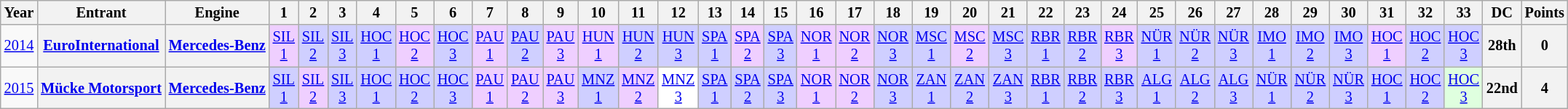<table class="wikitable" style="text-align:center; font-size:85%">
<tr>
<th>Year</th>
<th>Entrant</th>
<th>Engine</th>
<th>1</th>
<th>2</th>
<th>3</th>
<th>4</th>
<th>5</th>
<th>6</th>
<th>7</th>
<th>8</th>
<th>9</th>
<th>10</th>
<th>11</th>
<th>12</th>
<th>13</th>
<th>14</th>
<th>15</th>
<th>16</th>
<th>17</th>
<th>18</th>
<th>19</th>
<th>20</th>
<th>21</th>
<th>22</th>
<th>23</th>
<th>24</th>
<th>25</th>
<th>26</th>
<th>27</th>
<th>28</th>
<th>29</th>
<th>30</th>
<th>31</th>
<th>32</th>
<th>33</th>
<th>DC</th>
<th>Points</th>
</tr>
<tr>
<td><a href='#'>2014</a></td>
<th nowrap><a href='#'>EuroInternational</a></th>
<th nowrap><a href='#'>Mercedes-Benz</a></th>
<td style="background:#efcfff;"><a href='#'>SIL<br>1</a><br></td>
<td style="background:#cfcfff;"><a href='#'>SIL<br>2</a><br></td>
<td style="background:#cfcfff;"><a href='#'>SIL<br>3</a><br></td>
<td style="background:#cfcfff;"><a href='#'>HOC<br>1</a><br></td>
<td style="background:#efcfff;"><a href='#'>HOC<br>2</a><br></td>
<td style="background:#cfcfff;"><a href='#'>HOC<br>3</a><br></td>
<td style="background:#efcfff;"><a href='#'>PAU<br>1</a><br></td>
<td style="background:#cfcfff;"><a href='#'>PAU<br>2</a><br></td>
<td style="background:#efcfff;"><a href='#'>PAU<br>3</a><br></td>
<td style="background:#efcfff;"><a href='#'>HUN<br>1</a><br></td>
<td style="background:#cfcfff;"><a href='#'>HUN<br>2</a><br></td>
<td style="background:#cfcfff;"><a href='#'>HUN<br>3</a><br></td>
<td style="background:#cfcfff;"><a href='#'>SPA<br>1</a><br></td>
<td style="background:#efcfff;"><a href='#'>SPA<br>2</a><br></td>
<td style="background:#cfcfff;"><a href='#'>SPA<br>3</a><br></td>
<td style="background:#efcfff;"><a href='#'>NOR<br>1</a><br></td>
<td style="background:#efcfff;"><a href='#'>NOR<br>2</a><br></td>
<td style="background:#cfcfff;"><a href='#'>NOR<br>3</a><br></td>
<td style="background:#cfcfff;"><a href='#'>MSC<br>1</a><br></td>
<td style="background:#efcfff;"><a href='#'>MSC<br>2</a><br></td>
<td style="background:#cfcfff;"><a href='#'>MSC<br>3</a><br></td>
<td style="background:#cfcfff;"><a href='#'>RBR<br>1</a><br></td>
<td style="background:#cfcfff;"><a href='#'>RBR<br>2</a><br></td>
<td style="background:#efcfff;"><a href='#'>RBR<br>3</a><br></td>
<td style="background:#cfcfff;"><a href='#'>NÜR<br>1</a><br></td>
<td style="background:#cfcfff;"><a href='#'>NÜR<br>2</a><br></td>
<td style="background:#cfcfff;"><a href='#'>NÜR<br>3</a><br></td>
<td style="background:#cfcfff;"><a href='#'>IMO<br>1</a><br></td>
<td style="background:#cfcfff;"><a href='#'>IMO<br>2</a><br></td>
<td style="background:#cfcfff;"><a href='#'>IMO<br>3</a><br></td>
<td style="background:#efcfff;"><a href='#'>HOC<br>1</a><br></td>
<td style="background:#cfcfff;"><a href='#'>HOC<br>2</a><br></td>
<td style="background:#cfcfff;"><a href='#'>HOC<br>3</a><br></td>
<th>28th</th>
<th>0</th>
</tr>
<tr>
<td><a href='#'>2015</a></td>
<th nowrap><a href='#'>Mücke Motorsport</a></th>
<th nowrap><a href='#'>Mercedes-Benz</a></th>
<td style="background:#cfcfff;"><a href='#'>SIL<br>1</a><br></td>
<td style="background:#efcfff;"><a href='#'>SIL<br>2</a><br></td>
<td style="background:#cfcfff;"><a href='#'>SIL<br>3</a><br></td>
<td style="background:#cfcfff;"><a href='#'>HOC<br>1</a><br></td>
<td style="background:#cfcfff;"><a href='#'>HOC<br>2</a><br></td>
<td style="background:#cfcfff;"><a href='#'>HOC<br>3</a><br></td>
<td style="background:#efcfff;"><a href='#'>PAU<br>1</a><br></td>
<td style="background:#efcfff;"><a href='#'>PAU<br>2</a><br></td>
<td style="background:#efcfff;"><a href='#'>PAU<br>3</a><br></td>
<td style="background:#cfcfff;"><a href='#'>MNZ<br>1</a><br></td>
<td style="background:#efcfff;"><a href='#'>MNZ<br>2</a><br></td>
<td style="background:#ffffff;"><a href='#'>MNZ<br>3</a><br></td>
<td style="background:#cfcfff;"><a href='#'>SPA<br>1</a><br></td>
<td style="background:#cfcfff;"><a href='#'>SPA<br>2</a><br></td>
<td style="background:#cfcfff;"><a href='#'>SPA<br>3</a><br></td>
<td style="background:#efcfff;"><a href='#'>NOR<br>1</a><br></td>
<td style="background:#efcfff;"><a href='#'>NOR<br>2</a><br></td>
<td style="background:#cfcfff;"><a href='#'>NOR<br>3</a><br></td>
<td style="background:#cfcfff;"><a href='#'>ZAN<br>1</a><br></td>
<td style="background:#cfcfff;"><a href='#'>ZAN<br>2</a><br></td>
<td style="background:#cfcfff;"><a href='#'>ZAN<br>3</a><br></td>
<td style="background:#cfcfff;"><a href='#'>RBR<br>1</a><br></td>
<td style="background:#cfcfff;"><a href='#'>RBR<br>2</a><br></td>
<td style="background:#cfcfff;"><a href='#'>RBR<br>3</a><br></td>
<td style="background:#cfcfff;"><a href='#'>ALG<br>1</a><br></td>
<td style="background:#cfcfff;"><a href='#'>ALG<br>2</a><br></td>
<td style="background:#cfcfff;"><a href='#'>ALG<br>3</a><br></td>
<td style="background:#cfcfff;"><a href='#'>NÜR<br>1</a><br></td>
<td style="background:#cfcfff;"><a href='#'>NÜR<br>2</a><br></td>
<td style="background:#cfcfff;"><a href='#'>NÜR<br>3</a><br></td>
<td style="background:#cfcfff;"><a href='#'>HOC<br>1</a><br></td>
<td style="background:#cfcfff;"><a href='#'>HOC<br>2</a><br></td>
<td style="background:#dfffdf;"><a href='#'>HOC<br>3</a><br></td>
<th>22nd</th>
<th>4</th>
</tr>
</table>
